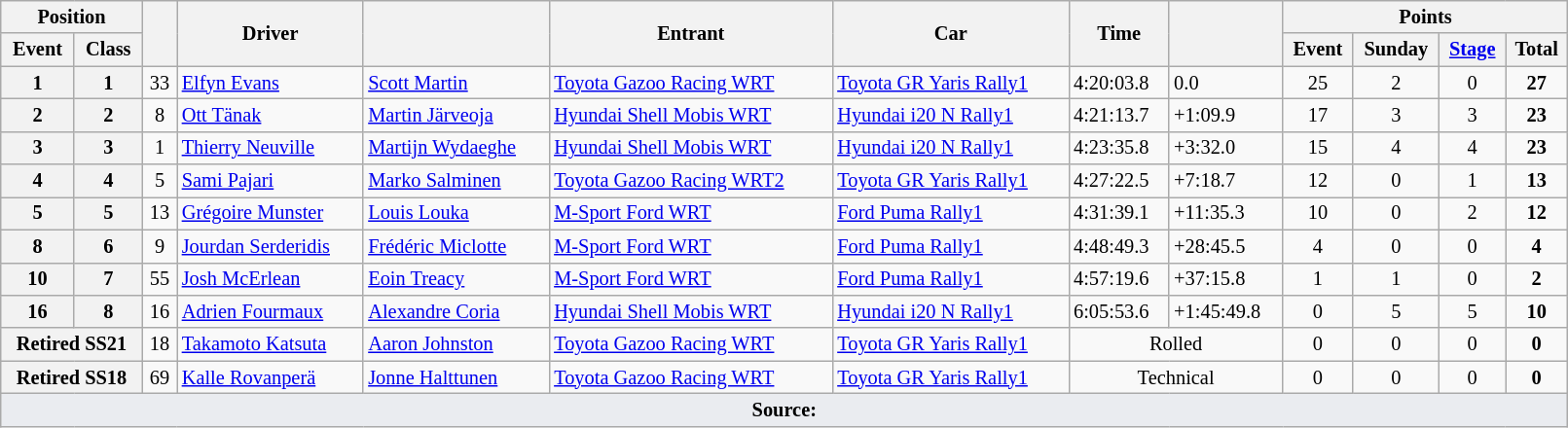<table class="wikitable" width=85% style="font-size:85%">
<tr>
<th colspan="2">Position</th>
<th rowspan="2"></th>
<th rowspan="2">Driver</th>
<th rowspan="2"></th>
<th rowspan="2">Entrant</th>
<th rowspan="2">Car</th>
<th rowspan="2">Time</th>
<th rowspan="2"></th>
<th colspan="4">Points</th>
</tr>
<tr>
<th>Event</th>
<th>Class</th>
<th>Event</th>
<th>Sunday</th>
<th><a href='#'>Stage</a></th>
<th>Total</th>
</tr>
<tr>
<th>1</th>
<th>1</th>
<td align="center">33</td>
<td><a href='#'>Elfyn Evans</a></td>
<td><a href='#'>Scott Martin</a></td>
<td><a href='#'>Toyota Gazoo Racing WRT</a></td>
<td><a href='#'>Toyota GR Yaris Rally1</a></td>
<td>4:20:03.8</td>
<td>0.0</td>
<td align="center">25</td>
<td align="center">2</td>
<td align="center">0</td>
<td align="center"><strong>27</strong></td>
</tr>
<tr>
<th>2</th>
<th>2</th>
<td align="center">8</td>
<td><a href='#'>Ott Tänak</a></td>
<td><a href='#'>Martin Järveoja</a></td>
<td><a href='#'>Hyundai Shell Mobis WRT</a></td>
<td><a href='#'>Hyundai i20 N Rally1</a></td>
<td>4:21:13.7</td>
<td>+1:09.9</td>
<td align="center">17</td>
<td align="center">3</td>
<td align="center">3</td>
<td align="center"><strong>23</strong></td>
</tr>
<tr>
<th>3</th>
<th>3</th>
<td align="center">1</td>
<td><a href='#'>Thierry Neuville</a></td>
<td><a href='#'>Martijn Wydaeghe</a></td>
<td><a href='#'>Hyundai Shell Mobis WRT</a></td>
<td><a href='#'>Hyundai i20 N Rally1</a></td>
<td>4:23:35.8</td>
<td>+3:32.0</td>
<td align="center">15</td>
<td align="center">4</td>
<td align="center">4</td>
<td align="center"><strong>23</strong></td>
</tr>
<tr>
<th>4</th>
<th>4</th>
<td align="center">5</td>
<td><a href='#'>Sami Pajari</a></td>
<td><a href='#'>Marko Salminen</a></td>
<td><a href='#'>Toyota Gazoo Racing WRT2</a></td>
<td><a href='#'>Toyota GR Yaris Rally1</a></td>
<td>4:27:22.5</td>
<td>+7:18.7</td>
<td align="center">12</td>
<td align="center">0</td>
<td align="center">1</td>
<td align="center"><strong>13</strong></td>
</tr>
<tr>
<th>5</th>
<th>5</th>
<td align="center">13</td>
<td><a href='#'>Grégoire Munster</a></td>
<td><a href='#'>Louis Louka</a></td>
<td><a href='#'>M-Sport Ford WRT</a></td>
<td><a href='#'>Ford Puma Rally1</a></td>
<td>4:31:39.1</td>
<td>+11:35.3</td>
<td align="center">10</td>
<td align="center">0</td>
<td align="center">2</td>
<td align="center"><strong>12</strong></td>
</tr>
<tr>
<th>8</th>
<th>6</th>
<td align="center">9</td>
<td><a href='#'>Jourdan Serderidis</a></td>
<td><a href='#'>Frédéric Miclotte</a></td>
<td><a href='#'>M-Sport Ford WRT</a></td>
<td><a href='#'>Ford Puma Rally1</a></td>
<td>4:48:49.3</td>
<td>+28:45.5</td>
<td align="center">4</td>
<td align="center">0</td>
<td align="center">0</td>
<td align="center"><strong>4</strong></td>
</tr>
<tr>
<th>10</th>
<th>7</th>
<td align="center">55</td>
<td><a href='#'>Josh McErlean</a></td>
<td><a href='#'>Eoin Treacy</a></td>
<td><a href='#'>M-Sport Ford WRT</a></td>
<td><a href='#'>Ford Puma Rally1</a></td>
<td>4:57:19.6</td>
<td>+37:15.8</td>
<td align="center">1</td>
<td align="center">1</td>
<td align="center">0</td>
<td align="center"><strong>2</strong></td>
</tr>
<tr>
<th>16</th>
<th>8</th>
<td align="center">16</td>
<td><a href='#'>Adrien Fourmaux</a></td>
<td><a href='#'>Alexandre Coria</a></td>
<td><a href='#'>Hyundai Shell Mobis WRT</a></td>
<td><a href='#'>Hyundai i20 N Rally1</a></td>
<td>6:05:53.6</td>
<td>+1:45:49.8</td>
<td align="center">0</td>
<td align="center">5</td>
<td align="center">5</td>
<td align="center"><strong>10</strong></td>
</tr>
<tr>
<th colspan="2">Retired SS21</th>
<td align="center">18</td>
<td><a href='#'>Takamoto Katsuta</a></td>
<td><a href='#'>Aaron Johnston</a></td>
<td><a href='#'>Toyota Gazoo Racing WRT</a></td>
<td><a href='#'>Toyota GR Yaris Rally1</a></td>
<td colspan="2" align="center">Rolled</td>
<td align="center">0</td>
<td align="center">0</td>
<td align="center">0</td>
<td align="center"><strong>0</strong></td>
</tr>
<tr>
<th colspan="2">Retired SS18</th>
<td align="center">69</td>
<td><a href='#'>Kalle Rovanperä</a></td>
<td><a href='#'>Jonne Halttunen</a></td>
<td><a href='#'>Toyota Gazoo Racing WRT</a></td>
<td><a href='#'>Toyota GR Yaris Rally1</a></td>
<td colspan="2" align="center">Technical</td>
<td align="center">0</td>
<td align="center">0</td>
<td align="center">0</td>
<td align="center"><strong>0</strong></td>
</tr>
<tr>
<td style="background-color:#EAECF0; text-align:center" colspan="13"><strong>Source:</strong></td>
</tr>
</table>
